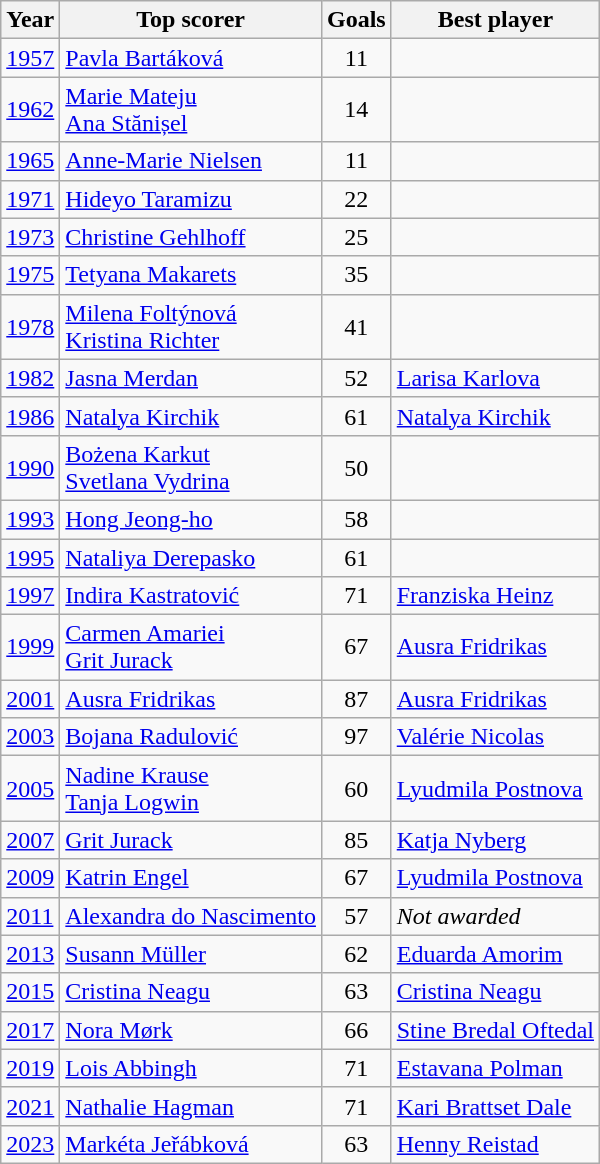<table class="wikitable">
<tr>
<th>Year</th>
<th>Top scorer</th>
<th>Goals</th>
<th>Best player</th>
</tr>
<tr>
<td><a href='#'>1957</a></td>
<td> <a href='#'>Pavla Bartáková</a></td>
<td align=center>11</td>
<td></td>
</tr>
<tr>
<td><a href='#'>1962</a></td>
<td> <a href='#'>Marie Mateju</a><br> <a href='#'>Ana Stănișel</a></td>
<td align=center>14</td>
<td></td>
</tr>
<tr>
<td><a href='#'>1965</a></td>
<td> <a href='#'>Anne-Marie Nielsen</a></td>
<td align=center>11</td>
<td></td>
</tr>
<tr>
<td><a href='#'>1971</a></td>
<td> <a href='#'>Hideyo Taramizu</a></td>
<td align=center>22</td>
<td></td>
</tr>
<tr>
<td><a href='#'>1973</a></td>
<td> <a href='#'>Christine Gehlhoff</a></td>
<td align=center>25</td>
<td></td>
</tr>
<tr>
<td><a href='#'>1975</a></td>
<td> <a href='#'>Tetyana Makarets</a></td>
<td align=center>35</td>
<td></td>
</tr>
<tr>
<td><a href='#'>1978</a></td>
<td> <a href='#'>Milena Foltýnová</a><br> <a href='#'>Kristina Richter</a></td>
<td align=center>41</td>
<td></td>
</tr>
<tr>
<td><a href='#'>1982</a></td>
<td> <a href='#'>Jasna Merdan</a></td>
<td align=center>52</td>
<td> <a href='#'>Larisa Karlova</a></td>
</tr>
<tr>
<td><a href='#'>1986</a></td>
<td> <a href='#'>Natalya Kirchik</a></td>
<td align=center>61</td>
<td> <a href='#'>Natalya Kirchik</a></td>
</tr>
<tr>
<td><a href='#'>1990</a></td>
<td> <a href='#'>Bożena Karkut</a><br> <a href='#'>Svetlana Vydrina</a></td>
<td align=center>50</td>
<td></td>
</tr>
<tr>
<td><a href='#'>1993</a></td>
<td> <a href='#'>Hong Jeong-ho</a></td>
<td align=center>58</td>
<td></td>
</tr>
<tr>
<td><a href='#'>1995</a></td>
<td> <a href='#'>Nataliya Derepasko</a></td>
<td align=center>61</td>
<td></td>
</tr>
<tr>
<td><a href='#'>1997</a></td>
<td> <a href='#'>Indira Kastratović</a></td>
<td align=center>71</td>
<td> <a href='#'>Franziska Heinz</a></td>
</tr>
<tr>
<td><a href='#'>1999</a></td>
<td> <a href='#'>Carmen Amariei</a><br> <a href='#'>Grit Jurack</a></td>
<td align=center>67</td>
<td> <a href='#'>Ausra Fridrikas</a></td>
</tr>
<tr>
<td><a href='#'>2001</a></td>
<td> <a href='#'>Ausra Fridrikas</a></td>
<td align=center>87</td>
<td> <a href='#'>Ausra Fridrikas</a></td>
</tr>
<tr>
<td><a href='#'>2003</a></td>
<td> <a href='#'>Bojana Radulović</a></td>
<td align=center>97</td>
<td> <a href='#'>Valérie Nicolas</a></td>
</tr>
<tr>
<td><a href='#'>2005</a></td>
<td> <a href='#'>Nadine Krause</a><br> <a href='#'>Tanja Logwin</a></td>
<td align=center>60</td>
<td> <a href='#'>Lyudmila Postnova</a></td>
</tr>
<tr>
<td><a href='#'>2007</a></td>
<td> <a href='#'>Grit Jurack</a></td>
<td align=center>85</td>
<td> <a href='#'>Katja Nyberg</a></td>
</tr>
<tr>
<td><a href='#'>2009</a></td>
<td> <a href='#'>Katrin Engel</a></td>
<td align=center>67</td>
<td> <a href='#'>Lyudmila Postnova</a></td>
</tr>
<tr>
<td><a href='#'>2011</a></td>
<td> <a href='#'>Alexandra do Nascimento</a></td>
<td align=center>57</td>
<td><em>Not awarded</em></td>
</tr>
<tr>
<td><a href='#'>2013</a></td>
<td> <a href='#'>Susann Müller</a></td>
<td align=center>62</td>
<td> <a href='#'>Eduarda Amorim</a></td>
</tr>
<tr>
<td><a href='#'>2015</a></td>
<td> <a href='#'>Cristina Neagu</a></td>
<td align=center>63</td>
<td> <a href='#'>Cristina Neagu</a></td>
</tr>
<tr>
<td><a href='#'>2017</a></td>
<td> <a href='#'>Nora Mørk</a></td>
<td align=center>66</td>
<td> <a href='#'>Stine Bredal Oftedal</a></td>
</tr>
<tr>
<td><a href='#'>2019</a></td>
<td> <a href='#'>Lois Abbingh</a></td>
<td align=center>71</td>
<td> <a href='#'>Estavana Polman</a></td>
</tr>
<tr>
<td><a href='#'>2021</a></td>
<td> <a href='#'>Nathalie Hagman</a></td>
<td align=center>71</td>
<td> <a href='#'>Kari Brattset Dale</a></td>
</tr>
<tr>
<td><a href='#'>2023</a></td>
<td> <a href='#'>Markéta Jeřábková</a></td>
<td align=center>63</td>
<td> <a href='#'>Henny Reistad</a></td>
</tr>
</table>
